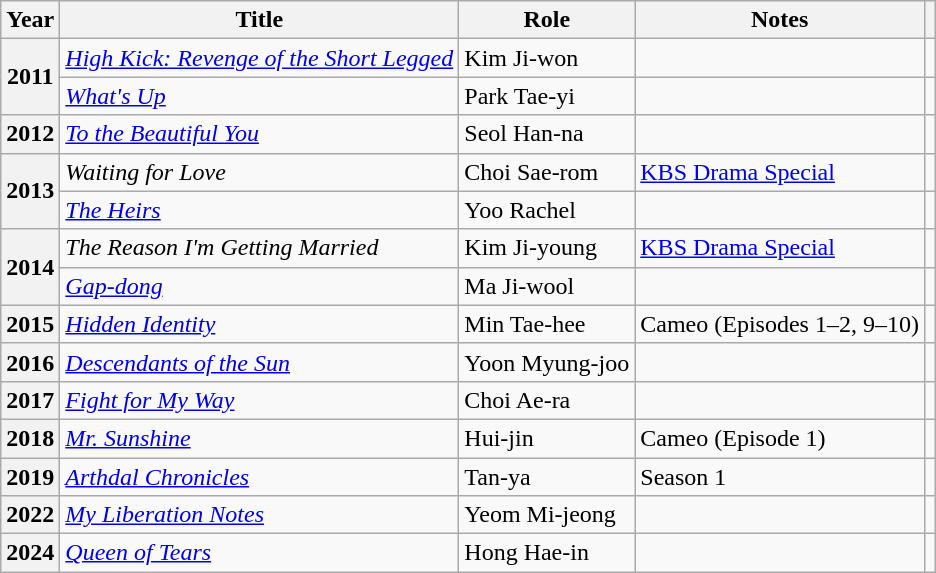<table class="wikitable plainrowheaders sortable">
<tr>
<th scope="col">Year</th>
<th scope="col">Title</th>
<th scope="col">Role</th>
<th scope="col" class="unsortable">Notes</th>
<th scope="col" class="unsortable"></th>
</tr>
<tr>
<th scope="row" rowspan="2">2011</th>
<td><em><a href='#'>High Kick: Revenge of the Short Legged</a></em></td>
<td>Kim Ji-won</td>
<td></td>
<td style="text-align:center"></td>
</tr>
<tr>
<td><em><a href='#'>What's Up</a></em></td>
<td>Park Tae-yi</td>
<td></td>
<td style="text-align:center"></td>
</tr>
<tr>
<th scope="row">2012</th>
<td><em><a href='#'>To the Beautiful You</a></em></td>
<td>Seol Han-na</td>
<td></td>
<td style="text-align:center"></td>
</tr>
<tr>
<th scope="row" rowspan="2">2013</th>
<td><em>Waiting for Love</em></td>
<td>Choi Sae-rom</td>
<td><a href='#'>KBS Drama Special</a></td>
<td style="text-align:center"></td>
</tr>
<tr>
<td><em><a href='#'>The Heirs</a></em></td>
<td>Yoo Rachel</td>
<td></td>
<td style="text-align:center"></td>
</tr>
<tr>
<th scope="row" rowspan="2">2014</th>
<td><em>The Reason I'm Getting Married</em></td>
<td>Kim Ji-young</td>
<td><a href='#'>KBS Drama Special</a></td>
<td style="text-align:center"></td>
</tr>
<tr>
<td><em><a href='#'>Gap-dong</a></em></td>
<td>Ma Ji-wool</td>
<td></td>
<td style="text-align:center"></td>
</tr>
<tr>
<th scope="row">2015</th>
<td><em><a href='#'>Hidden Identity</a></em></td>
<td>Min Tae-hee</td>
<td>Cameo (Episodes 1–2, 9–10)</td>
<td style="text-align:center"></td>
</tr>
<tr>
<th scope="row">2016</th>
<td><em><a href='#'>Descendants of the Sun</a></em></td>
<td>Yoon Myung-joo</td>
<td></td>
<td style="text-align:center"></td>
</tr>
<tr>
<th scope="row">2017</th>
<td><em><a href='#'>Fight for My Way</a></em></td>
<td>Choi Ae-ra</td>
<td></td>
<td style="text-align:center"></td>
</tr>
<tr>
<th scope="row">2018</th>
<td><em><a href='#'>Mr. Sunshine</a></em></td>
<td>Hui-jin</td>
<td>Cameo (Episode 1)</td>
<td style="text-align:center"></td>
</tr>
<tr>
<th scope="row">2019</th>
<td><em><a href='#'>Arthdal Chronicles</a></em></td>
<td>Tan-ya</td>
<td>Season 1</td>
<td style="text-align:center"></td>
</tr>
<tr>
<th scope="row">2022</th>
<td><em><a href='#'>My Liberation Notes</a></em></td>
<td>Yeom Mi-jeong</td>
<td></td>
<td style="text-align:center"></td>
</tr>
<tr>
<th scope="row">2024</th>
<td><em><a href='#'>Queen of Tears</a></em></td>
<td>Hong Hae-in</td>
<td></td>
<td style="text-align:center"></td>
</tr>
</table>
